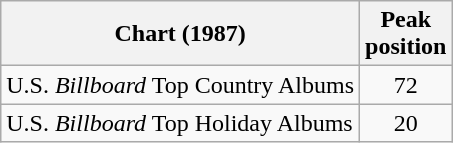<table class="wikitable">
<tr>
<th>Chart (1987)</th>
<th>Peak<br>position</th>
</tr>
<tr>
<td>U.S. <em>Billboard</em> Top Country Albums</td>
<td align="center">72</td>
</tr>
<tr>
<td>U.S. <em>Billboard</em> Top Holiday Albums</td>
<td align="center">20</td>
</tr>
</table>
